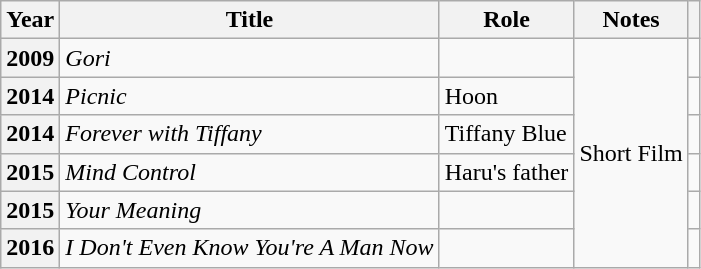<table class="wikitable sortable plainrowheaders">
<tr>
<th scope="col">Year</th>
<th scope="col">Title</th>
<th scope="col">Role</th>
<th scope="col">Notes</th>
<th scope="col" class="unsortable"></th>
</tr>
<tr>
<th scope="row">2009</th>
<td><em>Gori</em></td>
<td></td>
<td rowspan=6>Short Film</td>
<td></td>
</tr>
<tr>
<th scope="row">2014</th>
<td><em>Picnic</em></td>
<td>Hoon</td>
<td></td>
</tr>
<tr>
<th scope="row">2014</th>
<td><em>Forever with Tiffany</em></td>
<td>Tiffany Blue</td>
<td></td>
</tr>
<tr>
<th scope="row">2015</th>
<td><em>Mind Control</em></td>
<td>Haru's father</td>
<td rowspan=1></td>
</tr>
<tr>
<th scope="row">2015</th>
<td><em>Your Meaning</em> </td>
<td></td>
<td></td>
</tr>
<tr>
<th scope="row">2016</th>
<td><em>I Don't Even Know You're A Man Now</em></td>
<td></td>
<td></td>
</tr>
</table>
